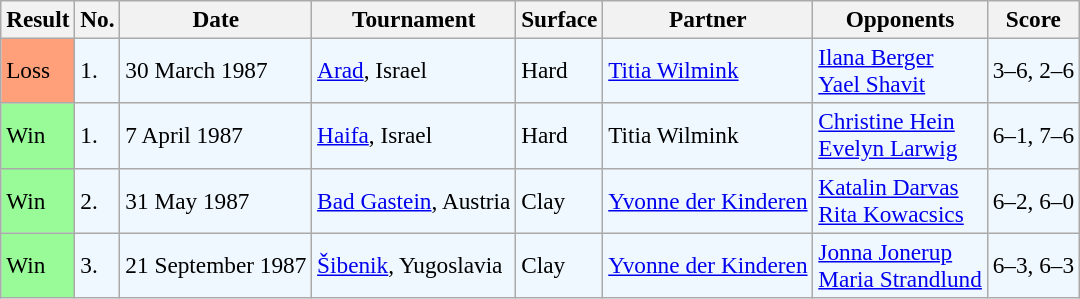<table class="sortable wikitable" style="font-size:97%;">
<tr>
<th>Result</th>
<th>No.</th>
<th>Date</th>
<th>Tournament</th>
<th>Surface</th>
<th>Partner</th>
<th>Opponents</th>
<th class="unsortable">Score</th>
</tr>
<tr style="background:#f0f8ff;">
<td style="background:#ffa07a;">Loss</td>
<td>1.</td>
<td>30 March 1987</td>
<td><a href='#'>Arad</a>, Israel</td>
<td>Hard</td>
<td> <a href='#'>Titia Wilmink</a></td>
<td> <a href='#'>Ilana Berger</a> <br>  <a href='#'>Yael Shavit</a></td>
<td>3–6, 2–6</td>
</tr>
<tr style="background:#f0f8ff;">
<td style="background:#98fb98;">Win</td>
<td>1.</td>
<td>7 April 1987</td>
<td><a href='#'>Haifa</a>, Israel</td>
<td>Hard</td>
<td> Titia Wilmink</td>
<td> <a href='#'>Christine Hein</a> <br>  <a href='#'>Evelyn Larwig</a></td>
<td>6–1, 7–6</td>
</tr>
<tr style="background:#f0f8ff;">
<td style="background:#98fb98;">Win</td>
<td>2.</td>
<td>31 May 1987</td>
<td><a href='#'>Bad Gastein</a>, Austria</td>
<td>Clay</td>
<td> <a href='#'>Yvonne der Kinderen</a></td>
<td> <a href='#'>Katalin Darvas</a> <br>  <a href='#'>Rita Kowacsics</a></td>
<td>6–2, 6–0</td>
</tr>
<tr style="background:#f0f8ff;">
<td style="background:#98fb98;">Win</td>
<td>3.</td>
<td>21 September 1987</td>
<td><a href='#'>Šibenik</a>, Yugoslavia</td>
<td>Clay</td>
<td> <a href='#'>Yvonne der Kinderen</a></td>
<td> <a href='#'>Jonna Jonerup</a> <br>  <a href='#'>Maria Strandlund</a></td>
<td>6–3, 6–3</td>
</tr>
</table>
